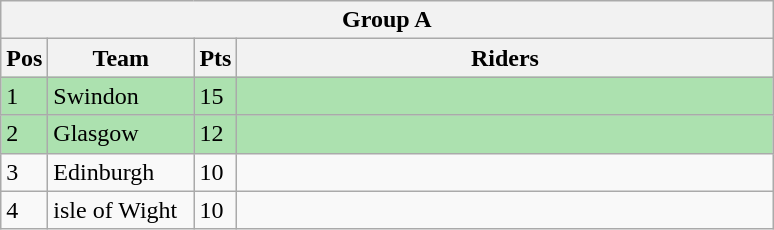<table class="wikitable">
<tr>
<th colspan="4">Group A</th>
</tr>
<tr>
<th width=20>Pos</th>
<th width=90>Team</th>
<th width=20>Pts</th>
<th width=350>Riders</th>
</tr>
<tr style="background:#ACE1AF;">
<td>1</td>
<td align=left>Swindon</td>
<td>15</td>
<td></td>
</tr>
<tr style="background:#ACE1AF;">
<td>2</td>
<td align=left>Glasgow</td>
<td>12</td>
<td></td>
</tr>
<tr>
<td>3</td>
<td align=left>Edinburgh</td>
<td>10</td>
<td></td>
</tr>
<tr>
<td>4</td>
<td align=left>isle of Wight</td>
<td>10</td>
<td></td>
</tr>
</table>
